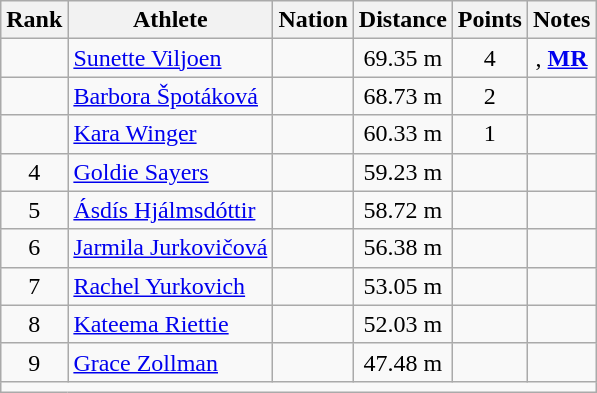<table class="wikitable mw-datatable sortable" style="text-align:center;">
<tr>
<th>Rank</th>
<th>Athlete</th>
<th>Nation</th>
<th>Distance</th>
<th>Points</th>
<th>Notes</th>
</tr>
<tr>
<td></td>
<td align=left><a href='#'>Sunette Viljoen</a></td>
<td align=left></td>
<td>69.35 m</td>
<td>4</td>
<td><strong></strong>, <strong><a href='#'>MR</a></strong></td>
</tr>
<tr>
<td></td>
<td align=left><a href='#'>Barbora Špotáková</a></td>
<td align=left></td>
<td>68.73 m</td>
<td>2</td>
<td></td>
</tr>
<tr>
<td></td>
<td align=left><a href='#'>Kara Winger</a></td>
<td align=left></td>
<td>60.33 m</td>
<td>1</td>
<td></td>
</tr>
<tr>
<td>4</td>
<td align=left><a href='#'>Goldie Sayers</a></td>
<td align=left></td>
<td>59.23 m</td>
<td></td>
<td></td>
</tr>
<tr>
<td>5</td>
<td align=left><a href='#'>Ásdís Hjálmsdóttir</a></td>
<td align=left></td>
<td>58.72 m</td>
<td></td>
<td></td>
</tr>
<tr>
<td>6</td>
<td align=left><a href='#'>Jarmila Jurkovičová</a></td>
<td align=left></td>
<td>56.38 m</td>
<td></td>
<td></td>
</tr>
<tr>
<td>7</td>
<td align=left><a href='#'>Rachel Yurkovich</a></td>
<td align=left></td>
<td>53.05 m</td>
<td></td>
<td></td>
</tr>
<tr>
<td>8</td>
<td align=left><a href='#'>Kateema Riettie</a></td>
<td align=left></td>
<td>52.03 m</td>
<td></td>
<td></td>
</tr>
<tr>
<td>9</td>
<td align=left><a href='#'>Grace Zollman</a></td>
<td align=left></td>
<td>47.48 m</td>
<td></td>
<td></td>
</tr>
<tr class="sortbottom">
<td colspan=6></td>
</tr>
</table>
